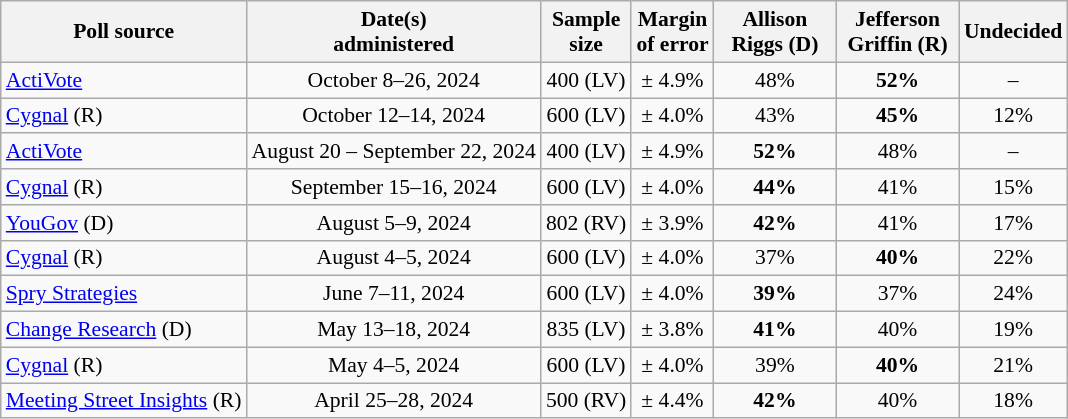<table class="wikitable" style="font-size:90%;text-align:center;">
<tr>
<th>Poll source</th>
<th>Date(s)<br>administered</th>
<th>Sample<br>size</th>
<th>Margin<br>of error</th>
<th style="width:75px;">Allison<br>Riggs (D)</th>
<th style="width:75px;">Jefferson<br>Griffin (R)</th>
<th>Undecided</th>
</tr>
<tr>
<td style="text-align:left;"><a href='#'>ActiVote</a></td>
<td>October 8–26, 2024</td>
<td>400 (LV)</td>
<td>± 4.9%</td>
<td>48%</td>
<td><strong>52%</strong></td>
<td>–</td>
</tr>
<tr>
<td style="text-align:left;"><a href='#'>Cygnal</a> (R)</td>
<td>October 12–14, 2024</td>
<td>600 (LV)</td>
<td>± 4.0%</td>
<td>43%</td>
<td><strong>45%</strong></td>
<td>12%</td>
</tr>
<tr>
<td style="text-align:left;"><a href='#'>ActiVote</a></td>
<td>August 20 – September 22, 2024</td>
<td>400 (LV)</td>
<td>± 4.9%</td>
<td><strong>52%</strong></td>
<td>48%</td>
<td>–</td>
</tr>
<tr>
<td style="text-align:left;"><a href='#'>Cygnal</a> (R)</td>
<td>September 15–16, 2024</td>
<td>600 (LV)</td>
<td>± 4.0%</td>
<td><strong>44%</strong></td>
<td>41%</td>
<td>15%</td>
</tr>
<tr>
<td style="text-align:left;"><a href='#'>YouGov</a> (D)</td>
<td data-sort-value="2024-08-10">August 5–9, 2024</td>
<td>802 (RV)</td>
<td>± 3.9%</td>
<td><strong>42%</strong></td>
<td>41%</td>
<td>17%</td>
</tr>
<tr>
<td style="text-align:left;"><a href='#'>Cygnal</a> (R)</td>
<td data-sort-value="2024-08-09">August 4–5, 2024</td>
<td>600 (LV)</td>
<td>± 4.0%</td>
<td>37%</td>
<td><strong>40%</strong></td>
<td>22%</td>
</tr>
<tr>
<td style="text-align:left;"><a href='#'>Spry Strategies</a></td>
<td data-sort-value="2024-06-18">June 7–11, 2024</td>
<td>600 (LV)</td>
<td>± 4.0%</td>
<td><strong>39%</strong></td>
<td>37%</td>
<td>24%</td>
</tr>
<tr>
<td style="text-align:left;"><a href='#'>Change Research</a> (D)</td>
<td>May 13–18, 2024</td>
<td>835 (LV)</td>
<td>± 3.8%</td>
<td><strong>41%</strong></td>
<td>40%</td>
<td>19%</td>
</tr>
<tr>
<td style="text-align:left;"><a href='#'>Cygnal</a> (R)</td>
<td>May 4–5, 2024</td>
<td>600 (LV)</td>
<td>± 4.0%</td>
<td>39%</td>
<td><strong>40%</strong></td>
<td>21%</td>
</tr>
<tr>
<td style="text-align:left;"><a href='#'>Meeting Street Insights</a> (R)</td>
<td data-sort-value="2024-05-29">April 25–28, 2024</td>
<td>500 (RV)</td>
<td>± 4.4%</td>
<td><strong>42%</strong></td>
<td>40%</td>
<td>18%</td>
</tr>
</table>
